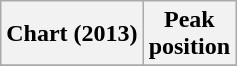<table class="wikitable">
<tr>
<th>Chart (2013)</th>
<th>Peak<br>position</th>
</tr>
<tr>
</tr>
</table>
